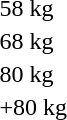<table>
<tr>
<td rowspan=2>58 kg<br></td>
<td rowspan=2></td>
<td rowspan=2></td>
<td></td>
</tr>
<tr>
<td></td>
</tr>
<tr>
<td rowspan=2>68 kg<br></td>
<td rowspan=2></td>
<td rowspan=2></td>
<td></td>
</tr>
<tr>
<td></td>
</tr>
<tr>
<td rowspan=2>80 kg<br></td>
<td rowspan=2></td>
<td rowspan=2></td>
<td></td>
</tr>
<tr>
<td></td>
</tr>
<tr>
<td rowspan=2>+80 kg<br></td>
<td rowspan=2></td>
<td rowspan=2></td>
<td></td>
</tr>
<tr>
<td></td>
</tr>
</table>
